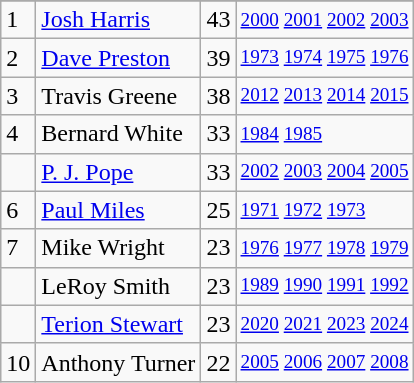<table class="wikitable">
<tr>
</tr>
<tr>
<td>1</td>
<td><a href='#'>Josh Harris</a></td>
<td>43</td>
<td style="font-size:80%;"><a href='#'>2000</a> <a href='#'>2001</a> <a href='#'>2002</a> <a href='#'>2003</a></td>
</tr>
<tr>
<td>2</td>
<td><a href='#'>Dave Preston</a></td>
<td>39</td>
<td style="font-size:80%;"><a href='#'>1973</a> <a href='#'>1974</a> <a href='#'>1975</a> <a href='#'>1976</a></td>
</tr>
<tr>
<td>3</td>
<td>Travis Greene</td>
<td>38</td>
<td style="font-size:80%;"><a href='#'>2012</a> <a href='#'>2013</a> <a href='#'>2014</a> <a href='#'>2015</a></td>
</tr>
<tr>
<td>4</td>
<td>Bernard White</td>
<td>33</td>
<td style="font-size:80%;"><a href='#'>1984</a> <a href='#'>1985</a></td>
</tr>
<tr>
<td></td>
<td><a href='#'>P. J. Pope</a></td>
<td>33</td>
<td style="font-size:80%;"><a href='#'>2002</a> <a href='#'>2003</a> <a href='#'>2004</a> <a href='#'>2005</a></td>
</tr>
<tr>
<td>6</td>
<td><a href='#'>Paul Miles</a></td>
<td>25</td>
<td style="font-size:80%;"><a href='#'>1971</a> <a href='#'>1972</a> <a href='#'>1973</a></td>
</tr>
<tr>
<td>7</td>
<td>Mike Wright</td>
<td>23</td>
<td style="font-size:80%;"><a href='#'>1976</a> <a href='#'>1977</a> <a href='#'>1978</a> <a href='#'>1979</a></td>
</tr>
<tr>
<td></td>
<td>LeRoy Smith</td>
<td>23</td>
<td style="font-size:80%;"><a href='#'>1989</a> <a href='#'>1990</a> <a href='#'>1991</a> <a href='#'>1992</a></td>
</tr>
<tr>
<td></td>
<td><a href='#'>Terion Stewart</a></td>
<td>23</td>
<td style="font-size:80%;"><a href='#'>2020</a> <a href='#'>2021</a> <a href='#'>2023</a> <a href='#'>2024</a></td>
</tr>
<tr>
<td>10</td>
<td>Anthony Turner</td>
<td>22</td>
<td style="font-size:80%;"><a href='#'>2005</a> <a href='#'>2006</a> <a href='#'>2007</a> <a href='#'>2008</a></td>
</tr>
</table>
